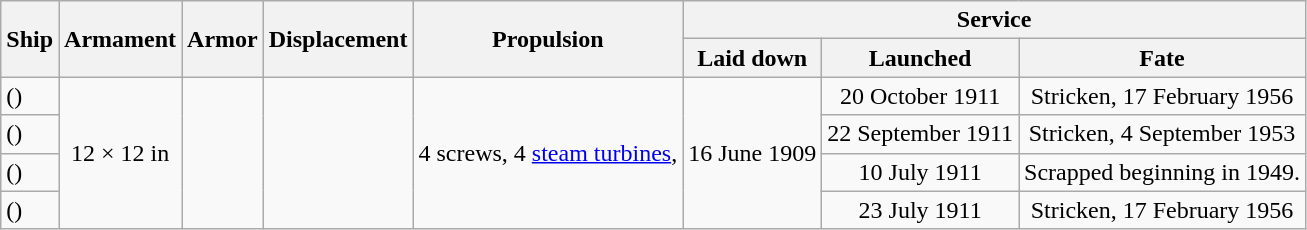<table class="wikitable">
<tr valign="center">
<th align= center rowspan=2>Ship</th>
<th align= center rowspan=2>Armament</th>
<th align= center rowspan=2>Armor</th>
<th align= center rowspan=2>Displacement</th>
<th align= center rowspan=2>Propulsion</th>
<th align= center colspan=3>Service</th>
</tr>
<tr valign="top">
<th align= center>Laid down</th>
<th align= center>Launched</th>
<th align= center>Fate</th>
</tr>
<tr valign="center">
<td align= left> ()</td>
<td align= center rowspan=4>12 × 12 in</td>
<td align= center rowspan=4></td>
<td align= center rowspan=4></td>
<td align= center rowspan=4>4 screws, 4 <a href='#'>steam turbines</a>, </td>
<td align= center  rowspan=4>16 June 1909</td>
<td align= center>20 October 1911</td>
<td align= center>Stricken, 17 February 1956</td>
</tr>
<tr valign="center">
<td align= left> ()</td>
<td align= center>22 September 1911</td>
<td align= center>Stricken, 4 September 1953</td>
</tr>
<tr valign="center">
<td align= left> ()</td>
<td align= center>10 July 1911</td>
<td align= center>Scrapped beginning in 1949.</td>
</tr>
<tr valign="center">
<td align= left> ()</td>
<td align= center>23 July 1911</td>
<td align= center>Stricken, 17 February 1956</td>
</tr>
</table>
